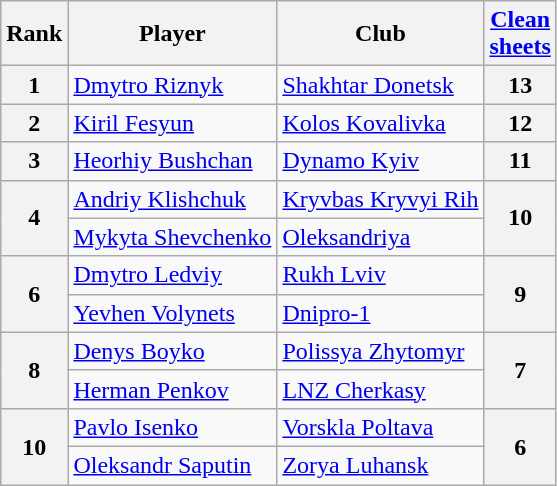<table class="wikitable" style="text-align:center">
<tr>
<th>Rank</th>
<th>Player</th>
<th>Club</th>
<th><a href='#'>Clean<br>sheets</a></th>
</tr>
<tr>
<th align=center rowspan=1>1</th>
<td align="left"> <a href='#'>Dmytro Riznyk</a></td>
<td align="left"><a href='#'>Shakhtar Donetsk</a></td>
<th align=center rowspan=1>13</th>
</tr>
<tr>
<th align=center rowspan=1>2</th>
<td align="left"> <a href='#'>Kiril Fesyun</a></td>
<td align="left"><a href='#'>Kolos Kovalivka</a></td>
<th align=center rowspan=1>12</th>
</tr>
<tr>
<th align=center rowspan=1>3</th>
<td align="left"> <a href='#'>Heorhiy Bushchan</a></td>
<td align="left"><a href='#'>Dynamo Kyiv</a></td>
<th align=center rowspan=1>11</th>
</tr>
<tr>
<th align=center rowspan=2>4</th>
<td align="left"> <a href='#'>Andriy Klishchuk</a></td>
<td align="left"><a href='#'>Kryvbas Kryvyi Rih</a></td>
<th align=center rowspan=2>10</th>
</tr>
<tr>
<td align="left"> <a href='#'>Mykyta Shevchenko</a></td>
<td align="left"><a href='#'>Oleksandriya</a></td>
</tr>
<tr>
<th align=center rowspan=2>6</th>
<td align="left"> <a href='#'>Dmytro Ledviy</a></td>
<td align="left"><a href='#'>Rukh Lviv</a></td>
<th align=center rowspan=2>9</th>
</tr>
<tr>
<td align="left"> <a href='#'>Yevhen Volynets</a></td>
<td align="left"><a href='#'>Dnipro-1</a></td>
</tr>
<tr>
<th align=center rowspan=2>8</th>
<td align="left"> <a href='#'>Denys Boyko</a></td>
<td align="left"><a href='#'>Polissya Zhytomyr</a></td>
<th align=center rowspan=2>7</th>
</tr>
<tr>
<td align="left"> <a href='#'>Herman Penkov</a></td>
<td align="left"><a href='#'>LNZ Cherkasy</a></td>
</tr>
<tr>
<th align=center rowspan=2>10</th>
<td align="left"> <a href='#'>Pavlo Isenko</a></td>
<td align="left"><a href='#'>Vorskla Poltava</a></td>
<th align=center rowspan=2>6</th>
</tr>
<tr>
<td align="left"> <a href='#'>Oleksandr Saputin</a></td>
<td align="left"><a href='#'>Zorya Luhansk</a></td>
</tr>
</table>
